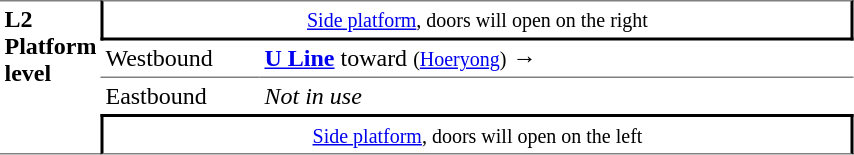<table table border=0 cellspacing=0 cellpadding=3>
<tr>
<td style="border-top:solid 1px gray;border-bottom:solid 1px gray;" width=50 rowspan=10 valign=top><strong>L2<br>Platform level</strong></td>
<td style="border-top:solid 1px gray;border-right:solid 2px black;border-left:solid 2px black;border-bottom:solid 2px black;text-align:center;" colspan=2><small><a href='#'>Side platform</a>, doors will open on the right </small></td>
</tr>
<tr>
<td>Westbound</td>
<td> <a href='#'><span><strong>U Line</strong></span></a> toward  <small>(<a href='#'>Hoeryong</a>)</small> →</td>
</tr>
<tr>
<td style="border-bottom:solid 0px gray;border-top:solid 1px gray;" width=100>Eastbound</td>
<td style="border-bottom:solid 0px gray;border-top:solid 1px gray;" width=390> <em>Not in use</em></td>
</tr>
<tr>
<td style="border-top:solid 2px black;border-right:solid 2px black;border-left:solid 2px black;border-bottom:solid 1px gray;text-align:center;" colspan=2><small><a href='#'>Side platform</a>, doors will open on the left </small></td>
</tr>
</table>
